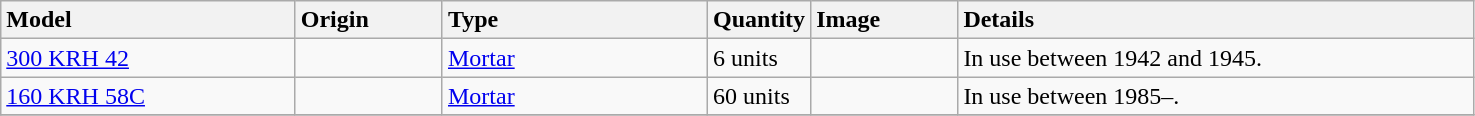<table class="wikitable sortable">
<tr>
<th style="text-align: left; width:20%;">Model</th>
<th style="text-align: left; width:10%;">Origin</th>
<th style="text-align: left; width:18%;">Type</th>
<th style="text-align: left; width:7%;">Quantity</th>
<th style="text-align: left; width:10%;">Image</th>
<th style="text-align: left; width:35%;">Details</th>
</tr>
<tr>
<td><a href='#'>300 KRH 42</a></td>
<td></td>
<td><a href='#'>Mortar</a></td>
<td>6 units</td>
<td></td>
<td>In use between 1942 and 1945.</td>
</tr>
<tr>
<td><a href='#'>160 KRH 58C</a></td>
<td></td>
<td><a href='#'>Mortar</a></td>
<td>60 units</td>
<td></td>
<td>In use between 1985–.</td>
</tr>
<tr>
</tr>
</table>
